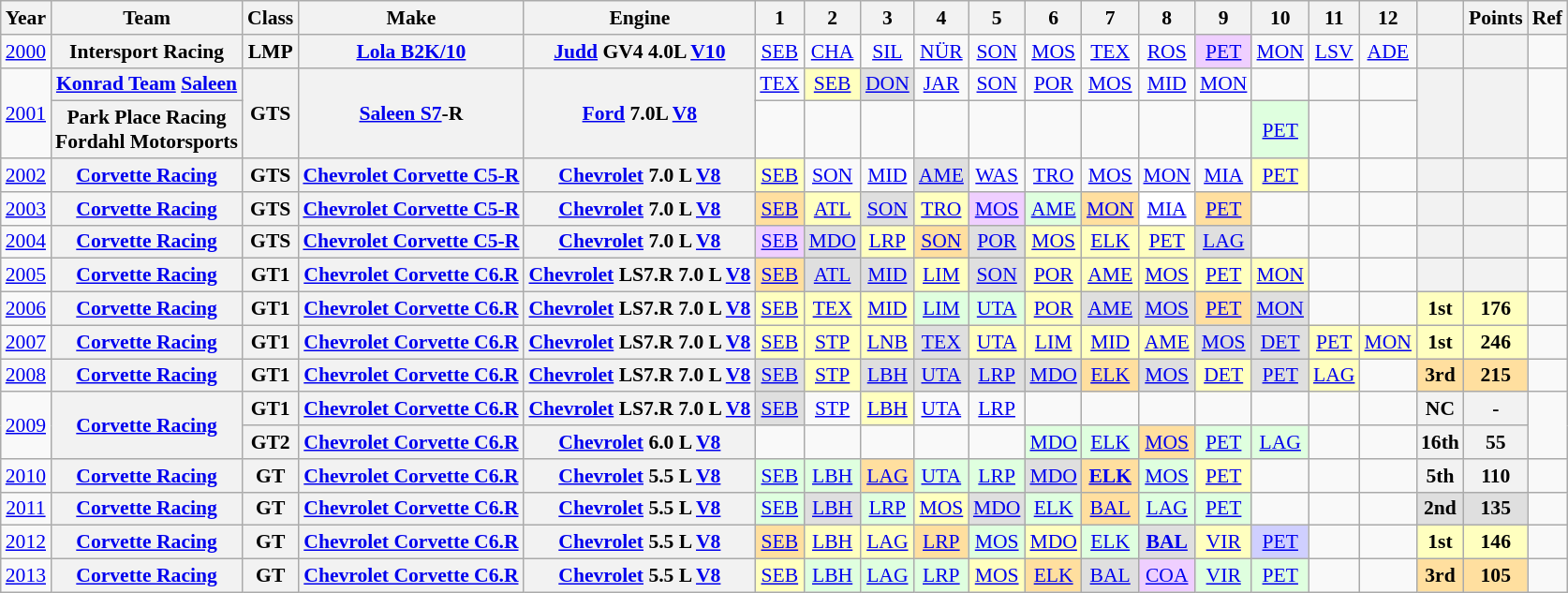<table class="wikitable" style="text-align:center; font-size:90%">
<tr>
<th>Year</th>
<th>Team</th>
<th>Class</th>
<th>Make</th>
<th>Engine</th>
<th>1</th>
<th>2</th>
<th>3</th>
<th>4</th>
<th>5</th>
<th>6</th>
<th>7</th>
<th>8</th>
<th>9</th>
<th>10</th>
<th>11</th>
<th>12</th>
<th></th>
<th>Points</th>
<th>Ref</th>
</tr>
<tr>
<td><a href='#'>2000</a></td>
<th>Intersport Racing</th>
<th>LMP</th>
<th><a href='#'>Lola B2K/10</a></th>
<th><a href='#'>Judd</a> GV4 4.0L <a href='#'>V10</a></th>
<td><a href='#'>SEB</a></td>
<td><a href='#'>CHA</a></td>
<td><a href='#'>SIL</a></td>
<td><a href='#'>NÜR</a></td>
<td><a href='#'>SON</a></td>
<td><a href='#'>MOS</a></td>
<td><a href='#'>TEX</a></td>
<td><a href='#'>ROS</a></td>
<td style="background:#EFCFFF;"><a href='#'>PET</a><br></td>
<td><a href='#'>MON</a></td>
<td><a href='#'>LSV</a></td>
<td><a href='#'>ADE</a></td>
<th></th>
<th></th>
<td></td>
</tr>
<tr>
<td rowspan="2"><a href='#'>2001</a></td>
<th><a href='#'>Konrad Team</a> <a href='#'>Saleen</a></th>
<th rowspan="2">GTS</th>
<th rowspan="2"><a href='#'>Saleen S7</a>-R</th>
<th rowspan="2"><a href='#'>Ford</a> 7.0L <a href='#'>V8</a></th>
<td><a href='#'>TEX</a></td>
<td style="background:#FFFFBF;”"><a href='#'>SEB</a><br></td>
<td style="background:#DFDFDF;”"><a href='#'>DON</a><br></td>
<td><a href='#'>JAR</a></td>
<td><a href='#'>SON</a></td>
<td><a href='#'>POR</a></td>
<td><a href='#'>MOS</a></td>
<td><a href='#'>MID</a></td>
<td><a href='#'>MON</a></td>
<td></td>
<td></td>
<td></td>
<th rowspan="2"></th>
<th rowspan="2"></th>
<td rowspan="2"></td>
</tr>
<tr>
<th>Park Place Racing<br>Fordahl Motorsports</th>
<td></td>
<td></td>
<td></td>
<td></td>
<td></td>
<td></td>
<td></td>
<td></td>
<td></td>
<td style="background:#DFFFDF;"><a href='#'>PET</a><br></td>
<td></td>
<td></td>
</tr>
<tr>
<td><a href='#'>2002</a></td>
<th><a href='#'>Corvette Racing</a></th>
<th>GTS</th>
<th><a href='#'>Chevrolet Corvette C5-R</a></th>
<th><a href='#'>Chevrolet</a> 7.0 L <a href='#'>V8</a></th>
<td style="background:#FFFFBF;”"><a href='#'>SEB</a><br></td>
<td><a href='#'>SON</a></td>
<td><a href='#'>MID</a></td>
<td style="background:#DFDFDF;”"><a href='#'>AME</a><br></td>
<td><a href='#'>WAS</a></td>
<td><a href='#'>TRO</a></td>
<td><a href='#'>MOS</a></td>
<td><a href='#'>MON</a></td>
<td><a href='#'>MIA</a></td>
<td style="background:#FFFFBF;”"><a href='#'>PET</a><br></td>
<td></td>
<td></td>
<th></th>
<th></th>
<td></td>
</tr>
<tr>
<td><a href='#'>2003</a></td>
<th><a href='#'>Corvette Racing</a></th>
<th>GTS</th>
<th><a href='#'>Chevrolet Corvette C5-R</a></th>
<th><a href='#'>Chevrolet</a> 7.0 L <a href='#'>V8</a></th>
<td style="background:#FFDF9F;”"><a href='#'>SEB</a><br></td>
<td style="background:#FFFFBF;”"><a href='#'>ATL</a><br></td>
<td style="background:#DFDFDF;”"><a href='#'>SON</a><br></td>
<td style="background:#FFFFBF;”"><a href='#'>TRO</a><br></td>
<td style="background:#EFCFFF;"><a href='#'>MOS</a><br></td>
<td style="background:#DFFFDF;"><a href='#'>AME</a><br></td>
<td style="background:#FFDF9F;”"><a href='#'>MON</a><br></td>
<td style="background:#ffffff;”"><a href='#'>MIA</a><br></td>
<td style="background:#FFDF9F;”"><a href='#'>PET</a><br></td>
<td></td>
<td></td>
<td></td>
<th></th>
<th></th>
<td></td>
</tr>
<tr>
<td><a href='#'>2004</a></td>
<th><a href='#'>Corvette Racing</a></th>
<th>GTS</th>
<th><a href='#'>Chevrolet Corvette C5-R</a></th>
<th><a href='#'>Chevrolet</a> 7.0 L <a href='#'>V8</a></th>
<td style="background:#EFCFFF;"><a href='#'>SEB</a><br></td>
<td style="background:#DFDFDF;”"><a href='#'>MDO</a><br></td>
<td style="background:#FFFFBF;”"><a href='#'>LRP</a><br></td>
<td style="background:#FFDF9F;”"><a href='#'>SON</a><br></td>
<td style="background:#DFDFDF;”"><a href='#'>POR</a><br></td>
<td style="background:#FFFFBF;”"><a href='#'>MOS</a><br></td>
<td style="background:#FFFFBF;”"><a href='#'>ELK</a><br></td>
<td style="background:#FFFFBF;”"><a href='#'>PET</a><br></td>
<td style="background:#DFDFDF;”"><a href='#'>LAG</a><br></td>
<td></td>
<td></td>
<td></td>
<th></th>
<th></th>
<td></td>
</tr>
<tr>
<td><a href='#'>2005</a></td>
<th><a href='#'>Corvette Racing</a></th>
<th>GT1</th>
<th><a href='#'>Chevrolet Corvette C6.R</a></th>
<th><a href='#'>Chevrolet</a> LS7.R 7.0 L <a href='#'>V8</a></th>
<td style="background:#FFDF9F;”"><a href='#'>SEB</a><br></td>
<td style="background:#DFDFDF;”"><a href='#'>ATL</a><br></td>
<td style="background:#DFDFDF;”"><a href='#'>MID</a><br></td>
<td style="background:#FFFFBF;”"><a href='#'>LIM</a><br></td>
<td style="background:#DFDFDF;”"><a href='#'>SON</a><br></td>
<td style="background:#FFFFBF;”"><a href='#'>POR</a><br></td>
<td style="background:#FFFFBF;”"><a href='#'>AME</a><br></td>
<td style="background:#FFFFBF;”"><a href='#'>MOS</a><br></td>
<td style="background:#FFFFBF;”"><a href='#'>PET</a><br></td>
<td style="background:#FFFFBF;”"><a href='#'>MON</a><br></td>
<td></td>
<td></td>
<th></th>
<th></th>
<td></td>
</tr>
<tr>
<td><a href='#'>2006</a></td>
<th><a href='#'>Corvette Racing</a></th>
<th>GT1</th>
<th><a href='#'>Chevrolet Corvette C6.R</a></th>
<th><a href='#'>Chevrolet</a> LS7.R 7.0 L <a href='#'>V8</a></th>
<td style="background:#FFFFBF;”"><a href='#'>SEB</a><br></td>
<td style="background:#FFFFBF;”"><a href='#'>TEX</a><br></td>
<td style="background:#FFFFBF;”"><a href='#'>MID</a><br></td>
<td style="background:#DFFFDF;"><a href='#'>LIM</a><br></td>
<td style="background:#DFFFDF;"><a href='#'>UTA</a><br></td>
<td style="background:#FFFFBF;”"><a href='#'>POR</a><br></td>
<td style="background:#DFDFDF;”"><a href='#'>AME</a><br></td>
<td style="background:#DFDFDF;”"><a href='#'>MOS</a><br></td>
<td style="background:#FFDF9F;”"><a href='#'>PET</a><br></td>
<td style="background:#DFDFDF;”"><a href='#'>MON</a><br></td>
<td></td>
<td></td>
<th style="background:#FFFFBF;”">1st</th>
<th style="background:#FFFFBF;”">176</th>
<td></td>
</tr>
<tr>
<td><a href='#'>2007</a></td>
<th><a href='#'>Corvette Racing</a></th>
<th>GT1</th>
<th><a href='#'>Chevrolet Corvette C6.R</a></th>
<th><a href='#'>Chevrolet</a> LS7.R 7.0 L <a href='#'>V8</a></th>
<td style="background:#FFFFBF;”"><a href='#'>SEB</a><br></td>
<td style="background:#FFFFBF;”"><a href='#'>STP</a><br></td>
<td style="background:#FFFFBF;”"><a href='#'>LNB</a><br></td>
<td style="background:#DFDFDF;”"><a href='#'>TEX</a><br></td>
<td style="background:#FFFFBF;”"><a href='#'>UTA</a><br></td>
<td style="background:#FFFFBF;”"><a href='#'>LIM</a><br></td>
<td style="background:#FFFFBF;”"><a href='#'>MID</a><br></td>
<td style="background:#FFFFBF;”"><a href='#'>AME</a><br></td>
<td style="background:#DFDFDF;”"><a href='#'>MOS</a><br></td>
<td style="background:#DFDFDF;”"><a href='#'>DET</a><br></td>
<td style="background:#FFFFBF;”"><a href='#'>PET</a><br></td>
<td style="background:#FFFFBF;”"><a href='#'>MON</a><br></td>
<th style="background:#FFFFBF;”">1st</th>
<th style="background:#FFFFBF;”">246</th>
<td></td>
</tr>
<tr>
<td><a href='#'>2008</a></td>
<th><a href='#'>Corvette Racing</a></th>
<th>GT1</th>
<th><a href='#'>Chevrolet Corvette C6.R</a></th>
<th><a href='#'>Chevrolet</a> LS7.R 7.0 L <a href='#'>V8</a></th>
<td style="background:#DFDFDF;”"><a href='#'>SEB</a><br></td>
<td style="background:#FFFFBF;”"><a href='#'>STP</a><br></td>
<td style="background:#DFDFDF;”"><a href='#'>LBH</a><br></td>
<td style="background:#DFDFDF;”"><a href='#'>UTA</a><br></td>
<td style="background:#DFDFDF;”"><a href='#'>LRP</a><br></td>
<td style="background:#DFDFDF;”"><a href='#'>MDO</a><br></td>
<td style="background:#FFDF9F;”"><a href='#'>ELK</a><br></td>
<td style="background:#DFDFDF;”"><a href='#'>MOS</a><br></td>
<td style="background:#FFFFBF;”"><a href='#'>DET</a><br></td>
<td style="background:#DFDFDF;”"><a href='#'>PET</a><br></td>
<td style="background:#FFFFBF;”"><a href='#'>LAG</a><br></td>
<td></td>
<th style="background:#FFDF9F;”">3rd</th>
<th style="background:#FFDF9F;”">215</th>
<td></td>
</tr>
<tr>
<td rowspan="2"><a href='#'>2009</a></td>
<th rowspan="2"><a href='#'>Corvette Racing</a></th>
<th>GT1</th>
<th><a href='#'>Chevrolet Corvette C6.R</a></th>
<th><a href='#'>Chevrolet</a> LS7.R 7.0 L <a href='#'>V8</a></th>
<td style="background:#DFDFDF;”"><a href='#'>SEB</a><br></td>
<td><a href='#'>STP</a></td>
<td style="background:#FFFFBF;”"><a href='#'>LBH</a><br></td>
<td><a href='#'>UTA</a></td>
<td><a href='#'>LRP</a></td>
<td></td>
<td></td>
<td></td>
<td></td>
<td></td>
<td></td>
<td></td>
<th>NC</th>
<th>-</th>
<td rowspan="2"></td>
</tr>
<tr>
<th>GT2</th>
<th><a href='#'>Chevrolet Corvette C6.R</a></th>
<th><a href='#'>Chevrolet</a> 6.0 L <a href='#'>V8</a></th>
<td></td>
<td></td>
<td></td>
<td></td>
<td></td>
<td style="background:#DFFFDF;"><a href='#'>MDO</a><br></td>
<td style="background:#DFFFDF;"><a href='#'>ELK</a><br></td>
<td style="background:#FFDF9F;”"><a href='#'>MOS</a><br></td>
<td style="background:#DFFFDF;"><a href='#'>PET</a><br></td>
<td style="background:#DFFFDF;"><a href='#'>LAG</a><br></td>
<td></td>
<td></td>
<th>16th</th>
<th>55</th>
</tr>
<tr>
<td><a href='#'>2010</a></td>
<th><a href='#'>Corvette Racing</a></th>
<th>GT</th>
<th><a href='#'>Chevrolet Corvette C6.R</a></th>
<th><a href='#'>Chevrolet</a> 5.5 L <a href='#'>V8</a></th>
<td style="background:#DFFFDF;"><a href='#'>SEB</a><br></td>
<td style="background:#DFFFDF;"><a href='#'>LBH</a><br></td>
<td style="background:#FFDF9F;"><a href='#'>LAG</a><br></td>
<td style="background:#DFFFDF;"><a href='#'>UTA</a><br></td>
<td style="background:#DFFFDF;"><a href='#'>LRP</a><br></td>
<td style="background:#DFDFDF;”"><a href='#'>MDO</a><br></td>
<td style="background:#FFDF9F;"><strong><a href='#'>ELK</a></strong><br></td>
<td style="background:#DFFFDF;"><a href='#'>MOS</a><br></td>
<td style="background:#FFFFBF;”"><a href='#'>PET</a><br></td>
<td></td>
<td></td>
<td></td>
<th>5th</th>
<th>110</th>
<td></td>
</tr>
<tr>
<td><a href='#'>2011</a></td>
<th><a href='#'>Corvette Racing</a></th>
<th>GT</th>
<th><a href='#'>Chevrolet Corvette C6.R</a></th>
<th><a href='#'>Chevrolet</a> 5.5 L <a href='#'>V8</a></th>
<td style="background:#DFFFDF;"><a href='#'>SEB</a><br></td>
<td style="background:#DFDFDF;”"><a href='#'>LBH</a><br></td>
<td style="background:#DFFFDF;"><a href='#'>LRP</a><br></td>
<td style="background:#FFFFBF;”"><a href='#'>MOS</a><br></td>
<td style="background:#DFDFDF;”"><a href='#'>MDO</a><br></td>
<td style="background:#DFFFDF;"><a href='#'>ELK</a><br></td>
<td style="background:#FFDF9F;"><a href='#'>BAL</a><br></td>
<td style="background:#DFFFDF;"><a href='#'>LAG</a><br></td>
<td style="background:#DFFFDF;"><a href='#'>PET</a><br></td>
<td></td>
<td></td>
<td></td>
<th style="background:#DFDFDF;”">2nd</th>
<th style="background:#DFDFDF;”">135</th>
<td></td>
</tr>
<tr>
<td><a href='#'>2012</a></td>
<th><a href='#'>Corvette Racing</a></th>
<th>GT</th>
<th><a href='#'>Chevrolet Corvette C6.R</a></th>
<th><a href='#'>Chevrolet</a> 5.5 L <a href='#'>V8</a></th>
<td style="background:#FFDF9F;"><a href='#'>SEB</a><br></td>
<td style="background:#FFFFBF;”"><a href='#'>LBH</a><br></td>
<td style="background:#FFFFBF;”"><a href='#'>LAG</a><br></td>
<td style="background:#FFDF9F;"><a href='#'>LRP</a><br></td>
<td style="background:#DFFFDF;"><a href='#'>MOS</a><br></td>
<td style="background:#FFFFBF;”"><a href='#'>MDO</a><br></td>
<td style="background:#DFFFDF;"><a href='#'>ELK</a><br></td>
<td style="background:#DFDFDF;”"><strong><a href='#'>BAL</a></strong><br></td>
<td style="background:#FFFFBF;”"><a href='#'>VIR</a><br></td>
<td style="background:#CFCFFF;"><a href='#'>PET</a><br></td>
<td></td>
<td></td>
<th style="background:#FFFFBF;”">1st</th>
<th style="background:#FFFFBF;”">146</th>
<td></td>
</tr>
<tr>
<td><a href='#'>2013</a></td>
<th><a href='#'>Corvette Racing</a></th>
<th>GT</th>
<th><a href='#'>Chevrolet Corvette C6.R</a></th>
<th><a href='#'>Chevrolet</a> 5.5 L <a href='#'>V8</a></th>
<td style="background:#FFFFBF;”"><a href='#'>SEB</a><br></td>
<td style="background:#DFFFDF;"><a href='#'>LBH</a><br></td>
<td style="background:#DFFFDF;"><a href='#'>LAG</a><br></td>
<td style="background:#DFFFDF;"><a href='#'>LRP</a><br></td>
<td style="background:#FFFFBF;”"><a href='#'>MOS</a><br></td>
<td style="background:#FFDF9F;”"><a href='#'>ELK</a><br></td>
<td style="background:#DFDFDF;”"><a href='#'>BAL</a><br></td>
<td style="background:#EFCFFF;"><a href='#'>COA</a><br></td>
<td style="background:#DFFFDF;"><a href='#'>VIR</a><br></td>
<td style="background:#DFFFDF;"><a href='#'>PET</a><br></td>
<td></td>
<td></td>
<th style="background:#FFDF9F;”">3rd</th>
<th style="background:#FFDF9F;”">105</th>
<td></td>
</tr>
</table>
